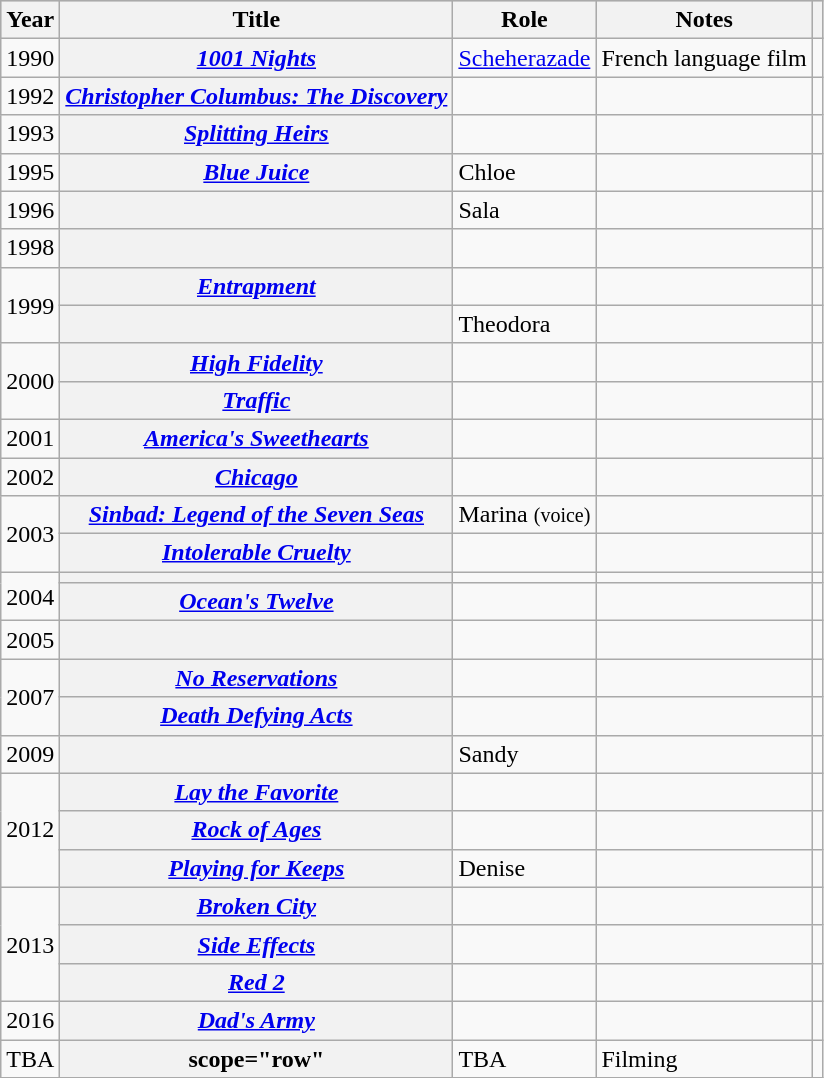<table class="wikitable sortable plainrowheaders">
<tr style="background:#ccc; text-align:center;">
<th scope="col">Year</th>
<th scope="col">Title</th>
<th scope="col">Role</th>
<th scope="col" class="unsortable">Notes</th>
<th scope="col" class="unsortable"></th>
</tr>
<tr>
<td style="text-align:center;">1990</td>
<th scope="row"><em><a href='#'>1001 Nights</a></em></th>
<td><a href='#'>Scheherazade</a></td>
<td>French language film</td>
<td align=center></td>
</tr>
<tr>
<td style="text-align:center;">1992</td>
<th scope="row"><em><a href='#'>Christopher Columbus: The Discovery</a></em></th>
<td></td>
<td></td>
<td align=center></td>
</tr>
<tr>
<td style="text-align:center;">1993</td>
<th scope="row"><em><a href='#'>Splitting Heirs</a></em></th>
<td></td>
<td></td>
<td align=center></td>
</tr>
<tr>
<td style="text-align:center;">1995</td>
<th scope="row"><em><a href='#'>Blue Juice</a></em></th>
<td>Chloe</td>
<td></td>
<td align=center></td>
</tr>
<tr>
<td style="text-align:center;">1996</td>
<th scope="row"><em></em></th>
<td>Sala</td>
<td></td>
<td align=center></td>
</tr>
<tr>
<td style="text-align:center;">1998</td>
<th scope="row"><em></em></th>
<td></td>
<td></td>
<td align=center></td>
</tr>
<tr>
<td rowspan="2" style="text-align:center;">1999</td>
<th scope="row"><em><a href='#'>Entrapment</a></em></th>
<td></td>
<td></td>
<td align=center></td>
</tr>
<tr>
<th scope="row"><em></em></th>
<td>Theodora</td>
<td></td>
<td align=center></td>
</tr>
<tr>
<td rowspan="2" style="text-align:center;">2000</td>
<th scope="row"><em><a href='#'>High Fidelity</a></em></th>
<td></td>
<td></td>
<td align=center></td>
</tr>
<tr>
<th scope="row"><em><a href='#'>Traffic</a></em></th>
<td></td>
<td></td>
<td align=center></td>
</tr>
<tr>
<td style="text-align:center;">2001</td>
<th scope="row"><em><a href='#'>America's Sweethearts</a></em></th>
<td></td>
<td></td>
<td align=center></td>
</tr>
<tr>
<td style="text-align:center;">2002</td>
<th scope="row"><em><a href='#'>Chicago</a></em></th>
<td></td>
<td></td>
<td align=center></td>
</tr>
<tr>
<td rowspan="2" style="text-align:center;">2003</td>
<th scope="row"><em><a href='#'>Sinbad: Legend of the Seven Seas</a></em></th>
<td>Marina <small>(voice)</small></td>
<td></td>
<td align=center></td>
</tr>
<tr>
<th scope="row"><em><a href='#'>Intolerable Cruelty</a></em></th>
<td></td>
<td></td>
<td align=center></td>
</tr>
<tr>
<td rowspan="2" style="text-align:center;">2004</td>
<th scope="row"><em></em></th>
<td></td>
<td></td>
<td align=center></td>
</tr>
<tr>
<th scope="row"><em><a href='#'>Ocean's Twelve</a></em></th>
<td></td>
<td></td>
<td align=center></td>
</tr>
<tr>
<td style="text-align:center;">2005</td>
<th scope="row"><em></em></th>
<td></td>
<td></td>
<td align=center></td>
</tr>
<tr>
<td rowspan="2" style="text-align:center;">2007</td>
<th scope="row"><em><a href='#'>No Reservations</a></em></th>
<td></td>
<td></td>
<td align=center></td>
</tr>
<tr>
<th scope="row"><em><a href='#'>Death Defying Acts</a></em></th>
<td></td>
<td></td>
<td align=center></td>
</tr>
<tr>
<td style="text-align:center;">2009</td>
<th scope="row"><em></em></th>
<td>Sandy</td>
<td></td>
<td align=center></td>
</tr>
<tr>
<td rowspan="3" style="text-align:center;">2012</td>
<th scope="row"><em><a href='#'>Lay the Favorite</a></em></th>
<td></td>
<td></td>
<td align=center></td>
</tr>
<tr>
<th scope="row"><em><a href='#'>Rock of Ages</a></em></th>
<td></td>
<td></td>
<td align=center></td>
</tr>
<tr>
<th scope="row"><em><a href='#'>Playing for Keeps</a></em></th>
<td>Denise</td>
<td></td>
<td align=center></td>
</tr>
<tr>
<td rowspan="3" style="text-align:center;">2013</td>
<th scope="row"><em><a href='#'>Broken City</a></em></th>
<td></td>
<td></td>
<td align=center></td>
</tr>
<tr>
<th scope="row"><em><a href='#'>Side Effects</a></em></th>
<td></td>
<td></td>
<td align=center></td>
</tr>
<tr>
<th scope="row"><em><a href='#'>Red 2</a></em></th>
<td></td>
<td></td>
<td align=center></td>
</tr>
<tr>
<td style="text-align:center;">2016</td>
<th scope="row"><em><a href='#'>Dad's Army</a></em></th>
<td></td>
<td></td>
<td align=center></td>
</tr>
<tr>
<td style="text-align:center;">TBA</td>
<th>scope="row" </th>
<td>TBA</td>
<td>Filming</td>
<td align=center></td>
</tr>
</table>
